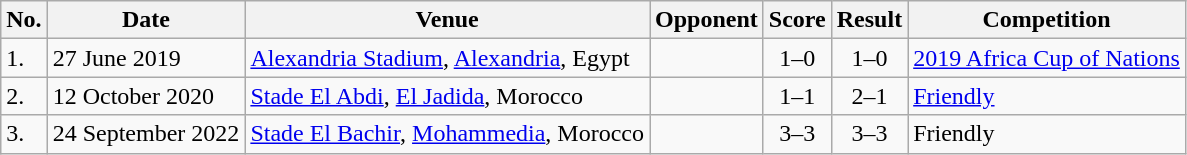<table class="wikitable sortable">
<tr>
<th>No.</th>
<th>Date</th>
<th>Venue</th>
<th>Opponent</th>
<th>Score</th>
<th>Result</th>
<th>Competition</th>
</tr>
<tr>
<td>1.</td>
<td>27 June 2019</td>
<td><a href='#'>Alexandria Stadium</a>, <a href='#'>Alexandria</a>, Egypt</td>
<td></td>
<td align=center>1–0</td>
<td align="center">1–0</td>
<td><a href='#'>2019 Africa Cup of Nations</a></td>
</tr>
<tr>
<td>2.</td>
<td>12 October 2020</td>
<td><a href='#'>Stade El Abdi</a>, <a href='#'>El Jadida</a>, Morocco</td>
<td></td>
<td align=center>1–1</td>
<td align="center">2–1</td>
<td><a href='#'>Friendly</a></td>
</tr>
<tr>
<td>3.</td>
<td>24 September 2022</td>
<td><a href='#'>Stade El Bachir</a>, <a href='#'>Mohammedia</a>, Morocco</td>
<td></td>
<td align=center>3–3</td>
<td align="center">3–3</td>
<td>Friendly</td>
</tr>
</table>
